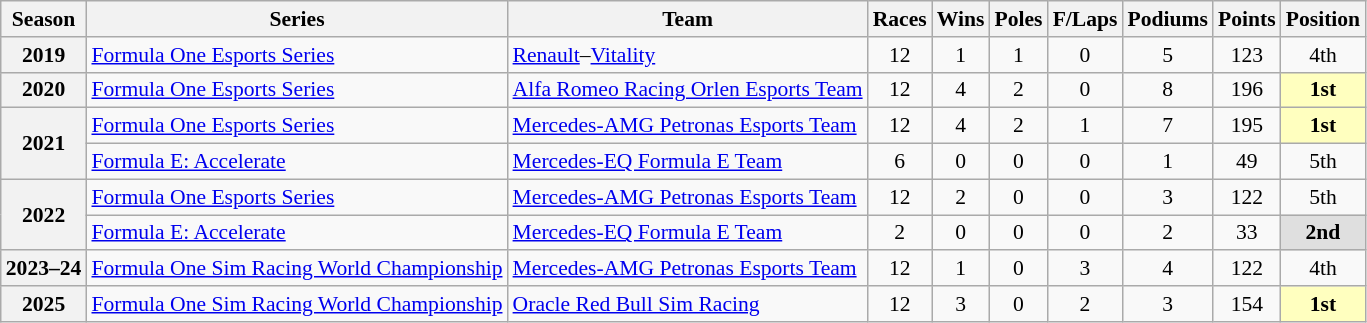<table class="wikitable" style="font-size: 90%; text-align:center">
<tr>
<th>Season</th>
<th>Series</th>
<th>Team</th>
<th>Races</th>
<th>Wins</th>
<th>Poles</th>
<th>F/Laps</th>
<th>Podiums</th>
<th>Points</th>
<th>Position</th>
</tr>
<tr>
<th>2019</th>
<td align="left"><a href='#'>Formula One Esports Series</a></td>
<td align="left"><a href='#'>Renault</a>–<a href='#'>Vitality</a></td>
<td>12</td>
<td>1</td>
<td>1</td>
<td>0</td>
<td>5</td>
<td>123</td>
<td>4th</td>
</tr>
<tr>
<th>2020</th>
<td align="left"><a href='#'>Formula One Esports Series</a></td>
<td align="left"><a href='#'>Alfa Romeo Racing Orlen Esports Team</a></td>
<td>12</td>
<td>4</td>
<td>2</td>
<td>0</td>
<td>8</td>
<td>196</td>
<td style="background:#FFFFBF;"><strong>1st</strong></td>
</tr>
<tr>
<th rowspan=2>2021</th>
<td align="left"><a href='#'>Formula One Esports Series</a></td>
<td align="left"><a href='#'>Mercedes-AMG Petronas Esports Team</a></td>
<td>12</td>
<td>4</td>
<td>2</td>
<td>1</td>
<td>7</td>
<td>195</td>
<td style="background:#FFFFBF;"><strong>1st</strong></td>
</tr>
<tr>
<td align="left"><a href='#'>Formula E: Accelerate</a></td>
<td align="left"><a href='#'>Mercedes-EQ Formula E Team</a></td>
<td>6</td>
<td>0</td>
<td>0</td>
<td>0</td>
<td>1</td>
<td>49</td>
<td>5th</td>
</tr>
<tr>
<th rowspan=2>2022</th>
<td align="left"><a href='#'>Formula One Esports Series</a></td>
<td align="left"><a href='#'>Mercedes-AMG Petronas Esports Team</a></td>
<td>12</td>
<td>2</td>
<td>0</td>
<td>0</td>
<td>3</td>
<td>122</td>
<td>5th</td>
</tr>
<tr>
<td align="left"><a href='#'>Formula E: Accelerate</a></td>
<td align="left"><a href='#'>Mercedes-EQ Formula E Team</a></td>
<td>2</td>
<td>0</td>
<td>0</td>
<td>0</td>
<td>2</td>
<td>33</td>
<td style="background:#DFDFDF;"><strong>2nd</strong></td>
</tr>
<tr>
<th>2023–24</th>
<td align="left"><a href='#'>Formula One Sim Racing World Championship</a></td>
<td align="left"><a href='#'>Mercedes-AMG Petronas Esports Team</a></td>
<td>12</td>
<td>1</td>
<td>0</td>
<td>3</td>
<td>4</td>
<td>122</td>
<td>4th</td>
</tr>
<tr>
<th>2025</th>
<td align="left"><a href='#'>Formula One Sim Racing World Championship</a></td>
<td align="left"><a href='#'>Oracle Red Bull Sim Racing</a></td>
<td>12</td>
<td>3</td>
<td>0</td>
<td>2</td>
<td>3</td>
<td>154</td>
<td style="background:#FFFFBF;"><strong>1st</strong></td>
</tr>
</table>
